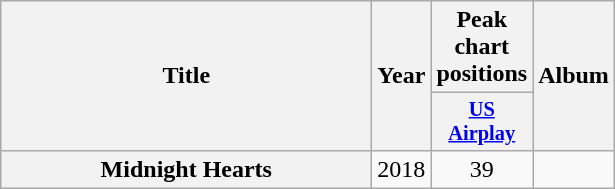<table class="wikitable plainrowheaders" style="text-align:center;">
<tr>
<th scope="col" rowspan="2" style="width:15em;">Title</th>
<th scope="col" rowspan="2" style="width:1em;">Year</th>
<th scope="col">Peak chart positions</th>
<th scope="col" rowspan="2">Album</th>
</tr>
<tr>
<th scope="col" style="width:3em;font-size:85%;"><a href='#'>US<br>Airplay</a><br></th>
</tr>
<tr>
<th scope="row">Midnight Hearts</th>
<td>2018</td>
<td>39</td>
<td></td>
</tr>
</table>
